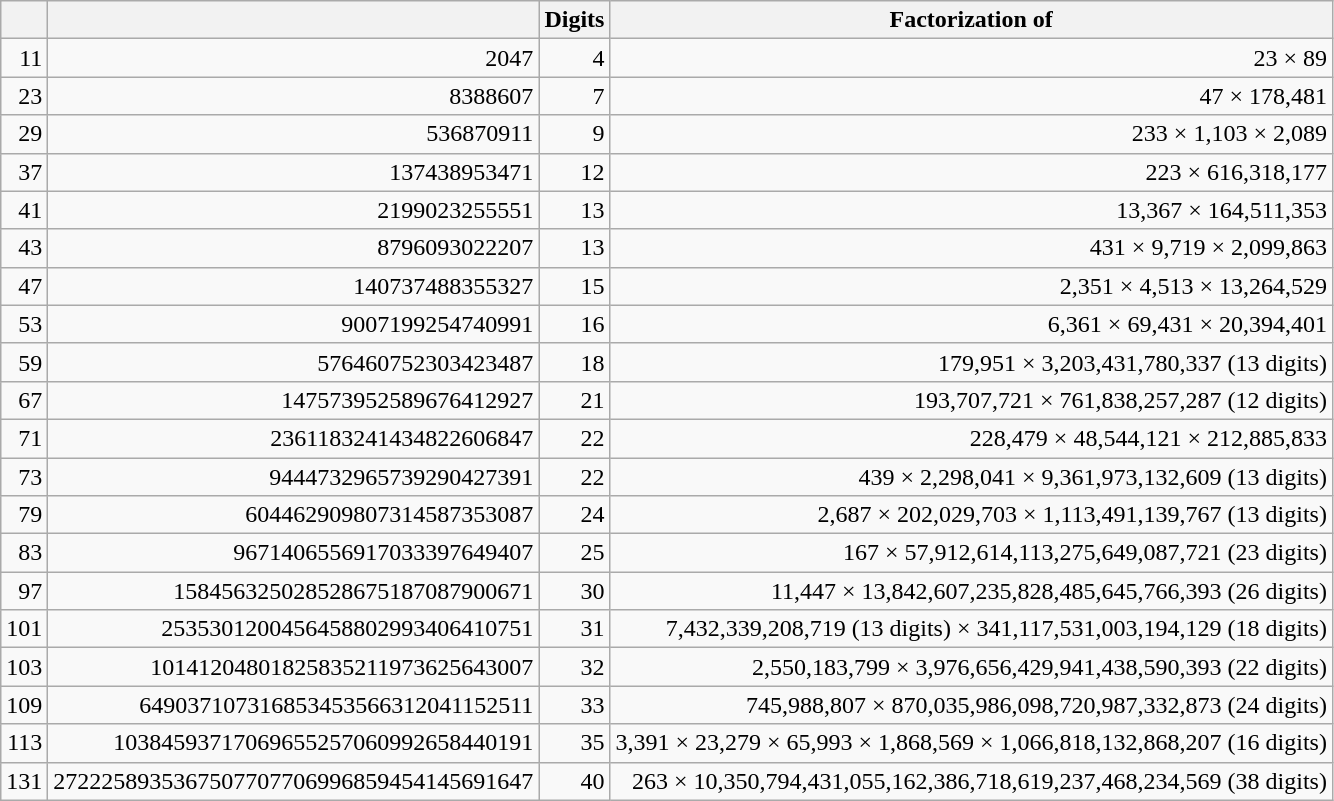<table class="wikitable" style="text-align:right;">
<tr>
<th></th>
<th></th>
<th>Digits</th>
<th>Factorization of </th>
</tr>
<tr>
<td>11</td>
<td>2047</td>
<td>4</td>
<td>23 × 89</td>
</tr>
<tr>
<td>23</td>
<td>8388607</td>
<td>7</td>
<td>47 × 178,481</td>
</tr>
<tr>
<td>29</td>
<td>536870911</td>
<td>9</td>
<td>233 × 1,103 × 2,089</td>
</tr>
<tr>
<td>37</td>
<td>137438953471</td>
<td>12</td>
<td>223 × 616,318,177</td>
</tr>
<tr>
<td>41</td>
<td>2199023255551</td>
<td>13</td>
<td>13,367 × 164,511,353</td>
</tr>
<tr>
<td>43</td>
<td>8796093022207</td>
<td>13</td>
<td>431 × 9,719 × 2,099,863</td>
</tr>
<tr>
<td>47</td>
<td>140737488355327</td>
<td>15</td>
<td>2,351 × 4,513 × 13,264,529</td>
</tr>
<tr>
<td>53</td>
<td>9007199254740991</td>
<td>16</td>
<td>6,361 × 69,431 × 20,394,401</td>
</tr>
<tr>
<td>59</td>
<td>576460752303423487</td>
<td>18</td>
<td>179,951 × 3,203,431,780,337 (13 digits)</td>
</tr>
<tr>
<td>67</td>
<td>147573952589676412927</td>
<td>21</td>
<td>193,707,721 × 761,838,257,287 (12 digits)</td>
</tr>
<tr>
<td>71</td>
<td>2361183241434822606847</td>
<td>22</td>
<td>228,479 × 48,544,121 × 212,885,833</td>
</tr>
<tr>
<td>73</td>
<td>9444732965739290427391</td>
<td>22</td>
<td>439 × 2,298,041 × 9,361,973,132,609 (13 digits)</td>
</tr>
<tr>
<td>79</td>
<td>604462909807314587353087</td>
<td>24</td>
<td>2,687 × 202,029,703 × 1,113,491,139,767 (13 digits)</td>
</tr>
<tr>
<td>83</td>
<td>9671406556917033397649407</td>
<td>25</td>
<td>167 × 57,912,614,113,275,649,087,721 (23 digits)</td>
</tr>
<tr>
<td>97</td>
<td>158456325028528675187087900671</td>
<td>30</td>
<td>11,447 × 13,842,607,235,828,485,645,766,393 (26 digits)</td>
</tr>
<tr>
<td>101</td>
<td>2535301200456458802993406410751</td>
<td>31</td>
<td>7,432,339,208,719 (13 digits) × 341,117,531,003,194,129 (18 digits)</td>
</tr>
<tr>
<td>103</td>
<td>10141204801825835211973625643007</td>
<td>32</td>
<td>2,550,183,799 × 3,976,656,429,941,438,590,393 (22 digits)</td>
</tr>
<tr>
<td>109</td>
<td>649037107316853453566312041152511</td>
<td>33</td>
<td>745,988,807 × 870,035,986,098,720,987,332,873 (24 digits)</td>
</tr>
<tr>
<td>113</td>
<td>10384593717069655257060992658440191</td>
<td>35</td>
<td>3,391 × 23,279 × 65,993 × 1,868,569 × 1,066,818,132,868,207 (16 digits)</td>
</tr>
<tr>
<td>131</td>
<td>2722258935367507707706996859454145691647</td>
<td>40</td>
<td>263 × 10,350,794,431,055,162,386,718,619,237,468,234,569 (38 digits)</td>
</tr>
</table>
